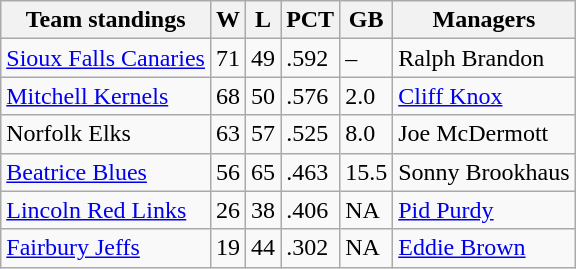<table class="wikitable">
<tr>
<th>Team standings</th>
<th>W</th>
<th>L</th>
<th>PCT</th>
<th>GB</th>
<th>Managers</th>
</tr>
<tr>
<td><a href='#'>Sioux Falls Canaries</a></td>
<td>71</td>
<td>49</td>
<td>.592</td>
<td>–</td>
<td>Ralph Brandon</td>
</tr>
<tr>
<td><a href='#'>Mitchell Kernels</a></td>
<td>68</td>
<td>50</td>
<td>.576</td>
<td>2.0</td>
<td><a href='#'>Cliff Knox</a></td>
</tr>
<tr>
<td>Norfolk Elks</td>
<td>63</td>
<td>57</td>
<td>.525</td>
<td>8.0</td>
<td>Joe McDermott</td>
</tr>
<tr>
<td><a href='#'>Beatrice Blues</a></td>
<td>56</td>
<td>65</td>
<td>.463</td>
<td>15.5</td>
<td>Sonny Brookhaus</td>
</tr>
<tr>
<td><a href='#'>Lincoln Red Links</a></td>
<td>26</td>
<td>38</td>
<td>.406</td>
<td>NA</td>
<td><a href='#'>Pid Purdy</a></td>
</tr>
<tr>
<td><a href='#'>Fairbury Jeffs</a></td>
<td>19</td>
<td>44</td>
<td>.302</td>
<td>NA</td>
<td><a href='#'>Eddie Brown</a></td>
</tr>
</table>
